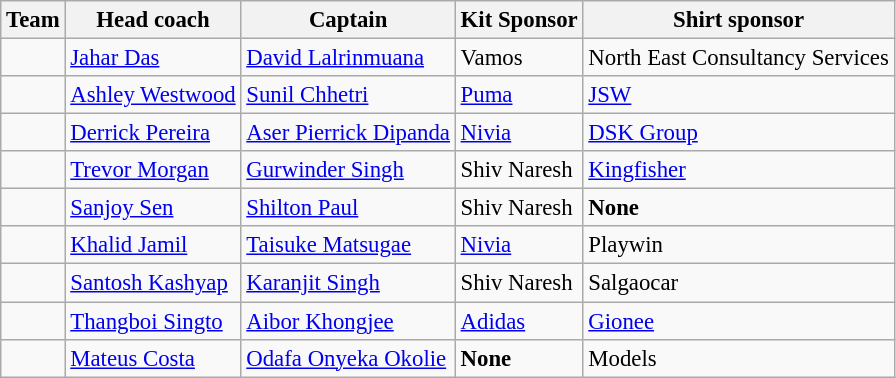<table class="wikitable sortable" style="text-align: left; font-size:95%">
<tr>
<th>Team</th>
<th>Head coach</th>
<th>Captain</th>
<th>Kit Sponsor</th>
<th>Shirt sponsor</th>
</tr>
<tr>
<td></td>
<td> <a href='#'>Jahar Das</a></td>
<td> <a href='#'>David Lalrinmuana</a></td>
<td>Vamos</td>
<td>North East Consultancy Services</td>
</tr>
<tr>
<td></td>
<td> <a href='#'>Ashley Westwood</a></td>
<td> <a href='#'>Sunil Chhetri</a></td>
<td><a href='#'>Puma</a></td>
<td><a href='#'>JSW</a></td>
</tr>
<tr>
<td></td>
<td> <a href='#'>Derrick Pereira</a></td>
<td> <a href='#'>Aser Pierrick Dipanda</a></td>
<td><a href='#'>Nivia</a></td>
<td><a href='#'>DSK Group</a></td>
</tr>
<tr>
<td></td>
<td> <a href='#'>Trevor Morgan</a></td>
<td> <a href='#'>Gurwinder Singh</a></td>
<td>Shiv Naresh</td>
<td><a href='#'>Kingfisher</a></td>
</tr>
<tr>
<td></td>
<td> <a href='#'>Sanjoy Sen</a></td>
<td> <a href='#'>Shilton Paul</a></td>
<td>Shiv Naresh</td>
<td><strong>None</strong></td>
</tr>
<tr>
<td></td>
<td> <a href='#'>Khalid Jamil</a></td>
<td> <a href='#'>Taisuke Matsugae</a></td>
<td><a href='#'>Nivia</a></td>
<td>Playwin</td>
</tr>
<tr>
<td></td>
<td> <a href='#'>Santosh Kashyap</a></td>
<td> <a href='#'>Karanjit Singh</a></td>
<td>Shiv Naresh</td>
<td>Salgaocar</td>
</tr>
<tr>
<td></td>
<td> <a href='#'>Thangboi Singto</a></td>
<td> <a href='#'>Aibor Khongjee</a></td>
<td><a href='#'>Adidas</a></td>
<td><a href='#'>Gionee</a></td>
</tr>
<tr>
<td></td>
<td> <a href='#'>Mateus Costa</a></td>
<td> <a href='#'>Odafa Onyeka Okolie</a></td>
<td><strong>None</strong></td>
<td>Models</td>
</tr>
</table>
